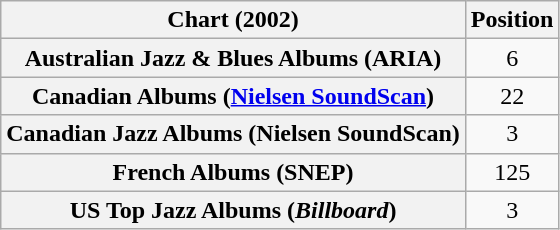<table class="wikitable sortable plainrowheaders" style="text-align:center">
<tr>
<th scope="col">Chart (2002)</th>
<th scope="col">Position</th>
</tr>
<tr>
<th scope="row">Australian Jazz & Blues Albums (ARIA)</th>
<td>6</td>
</tr>
<tr>
<th scope="row">Canadian Albums (<a href='#'>Nielsen SoundScan</a>)</th>
<td>22</td>
</tr>
<tr>
<th scope="row">Canadian Jazz Albums (Nielsen SoundScan)</th>
<td>3</td>
</tr>
<tr>
<th scope="row">French Albums (SNEP)</th>
<td>125</td>
</tr>
<tr>
<th scope="row">US Top Jazz Albums (<em>Billboard</em>)</th>
<td>3</td>
</tr>
</table>
